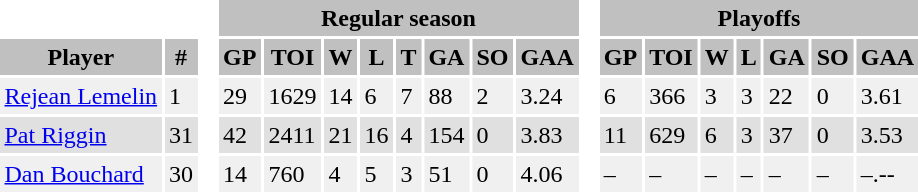<table BORDER="0" CELLPADDING="3" CELLSPACING="2" ID="Table1">
<tr ALIGN="center" bgcolor="#c0c0c0">
<th ALIGN="center" colspan="2" bgcolor="#ffffff"> </th>
<th ALIGN="center" rowspan="99" bgcolor="#ffffff"> </th>
<th ALIGN="center" colspan="8">Regular season</th>
<th ALIGN="center" rowspan="99" bgcolor="#ffffff"> </th>
<th ALIGN="center" colspan="7">Playoffs</th>
</tr>
<tr ALIGN="center" bgcolor="#c0c0c0">
<th ALIGN="center">Player</th>
<th ALIGN="center">#</th>
<th ALIGN="center">GP</th>
<th ALIGN="center">TOI</th>
<th ALIGN="center">W</th>
<th ALIGN="center">L</th>
<th ALIGN="center">T</th>
<th ALIGN="center">GA</th>
<th ALIGN="center">SO</th>
<th ALIGN="center">GAA</th>
<th ALIGN="center">GP</th>
<th ALIGN="center">TOI</th>
<th ALIGN="center">W</th>
<th ALIGN="center">L</th>
<th ALIGN="center">GA</th>
<th ALIGN="center">SO</th>
<th ALIGN="center">GAA</th>
</tr>
<tr bgcolor="#f0f0f0">
<td><a href='#'>Rejean Lemelin</a></td>
<td>1</td>
<td>29</td>
<td>1629</td>
<td>14</td>
<td>6</td>
<td>7</td>
<td>88</td>
<td>2</td>
<td>3.24</td>
<td>6</td>
<td>366</td>
<td>3</td>
<td>3</td>
<td>22</td>
<td>0</td>
<td>3.61</td>
</tr>
<tr bgcolor="#e0e0e0">
<td><a href='#'>Pat Riggin</a></td>
<td>31</td>
<td>42</td>
<td>2411</td>
<td>21</td>
<td>16</td>
<td>4</td>
<td>154</td>
<td>0</td>
<td>3.83</td>
<td>11</td>
<td>629</td>
<td>6</td>
<td>3</td>
<td>37</td>
<td>0</td>
<td>3.53</td>
</tr>
<tr bgcolor="#f0f0f0">
<td><a href='#'>Dan Bouchard</a></td>
<td>30</td>
<td>14</td>
<td>760</td>
<td>4</td>
<td>5</td>
<td>3</td>
<td>51</td>
<td>0</td>
<td>4.06</td>
<td>–</td>
<td>–</td>
<td>–</td>
<td>–</td>
<td>–</td>
<td>–</td>
<td>–.--</td>
</tr>
</table>
